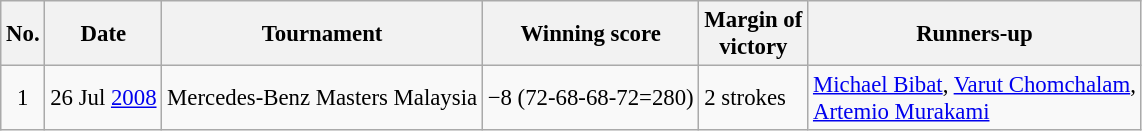<table class="wikitable" style="font-size:95%;">
<tr>
<th>No.</th>
<th>Date</th>
<th>Tournament</th>
<th>Winning score</th>
<th>Margin of<br>victory</th>
<th>Runners-up</th>
</tr>
<tr>
<td align=center>1</td>
<td align=right>26 Jul <a href='#'>2008</a></td>
<td>Mercedes-Benz Masters Malaysia</td>
<td>−8 (72-68-68-72=280)</td>
<td>2 strokes</td>
<td> <a href='#'>Michael Bibat</a>,  <a href='#'>Varut Chomchalam</a>,<br> <a href='#'>Artemio Murakami</a></td>
</tr>
</table>
